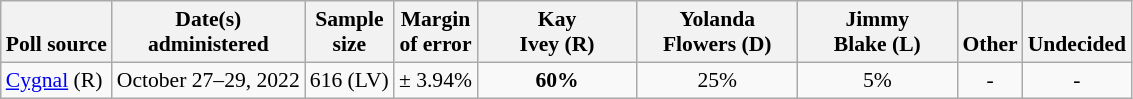<table class="wikitable" style="font-size:90%;text-align:center;">
<tr valign=bottom>
<th>Poll source</th>
<th>Date(s)<br>administered</th>
<th>Sample<br>size</th>
<th>Margin<br>of error</th>
<th style="width:100px;">Kay<br>Ivey (R)</th>
<th style="width:100px;">Yolanda<br>Flowers (D)</th>
<th style="width:100px;">Jimmy<br>Blake (L)</th>
<th>Other</th>
<th>Undecided</th>
</tr>
<tr>
<td style="text-align:left;"><a href='#'>Cygnal</a> (R)</td>
<td>October 27–29, 2022</td>
<td>616 (LV)</td>
<td>± 3.94%</td>
<td><strong>60%</strong></td>
<td>25%</td>
<td>5%</td>
<td>-</td>
<td>-</td>
</tr>
</table>
